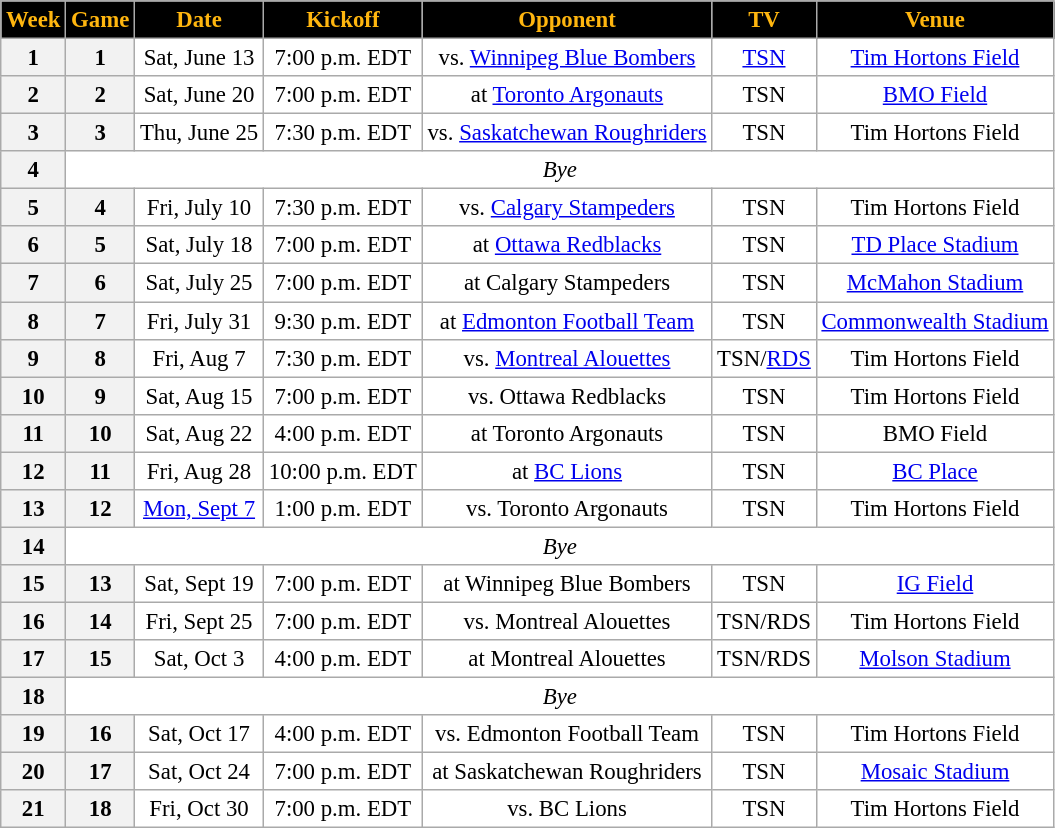<table class="wikitable" style="font-size: 95%;">
<tr>
<th style="background:black;color:#FFB60F;">Week</th>
<th style="background:black;color:#FFB60F;">Game</th>
<th style="background:black;color:#FFB60F;">Date</th>
<th style="background:black;color:#FFB60F;">Kickoff</th>
<th style="background:black;color:#FFB60F;">Opponent</th>
<th style="background:black;color:#FFB60F;">TV</th>
<th style="background:black;color:#FFB60F;">Venue</th>
</tr>
<tr align="center"= bgcolor="ffffff">
<th align="center"><strong>1</strong></th>
<th align="center"><strong>1</strong></th>
<td align="center">Sat, June 13</td>
<td align="center">7:00 p.m. EDT</td>
<td align="center">vs. <a href='#'>Winnipeg Blue Bombers</a></td>
<td align="center"><a href='#'>TSN</a></td>
<td align="center"><a href='#'>Tim Hortons Field</a></td>
</tr>
<tr align="center"= bgcolor="ffffff">
<th align="center"><strong>2</strong></th>
<th align="center"><strong>2</strong></th>
<td align="center">Sat, June 20</td>
<td align="center">7:00 p.m. EDT</td>
<td align="center">at <a href='#'>Toronto Argonauts</a></td>
<td align="center">TSN</td>
<td align="center"><a href='#'>BMO Field</a></td>
</tr>
<tr align="center"= bgcolor="ffffff">
<th align="center"><strong>3</strong></th>
<th align="center"><strong>3</strong></th>
<td align="center">Thu, June 25</td>
<td align="center">7:30 p.m. EDT</td>
<td align="center">vs. <a href='#'>Saskatchewan Roughriders</a></td>
<td align="center">TSN</td>
<td align="center">Tim Hortons Field</td>
</tr>
<tr align="center"= bgcolor="ffffff">
<th align="center"><strong>4</strong></th>
<td colspan=10 align="center" valign="middle"><em>Bye</em></td>
</tr>
<tr align="center"= bgcolor="ffffff">
<th align="center"><strong>5</strong></th>
<th align="center"><strong>4</strong></th>
<td align="center">Fri, July 10</td>
<td align="center">7:30 p.m. EDT</td>
<td align="center">vs. <a href='#'>Calgary Stampeders</a></td>
<td align="center">TSN</td>
<td align="center">Tim Hortons Field</td>
</tr>
<tr align="center"= bgcolor="ffffff">
<th align="center"><strong>6</strong></th>
<th align="center"><strong>5</strong></th>
<td align="center">Sat, July 18</td>
<td align="center">7:00 p.m. EDT</td>
<td align="center">at <a href='#'>Ottawa Redblacks</a></td>
<td align="center">TSN</td>
<td align="center"><a href='#'>TD Place Stadium</a></td>
</tr>
<tr align="center"= bgcolor="ffffff">
<th align="center"><strong>7</strong></th>
<th align="center"><strong>6</strong></th>
<td align="center">Sat, July 25</td>
<td align="center">7:00 p.m. EDT</td>
<td align="center">at Calgary Stampeders</td>
<td align="center">TSN</td>
<td align="center"><a href='#'>McMahon Stadium</a></td>
</tr>
<tr align="center"= bgcolor="ffffff">
<th align="center"><strong>8</strong></th>
<th align="center"><strong>7</strong></th>
<td align="center">Fri, July 31</td>
<td align="center">9:30 p.m. EDT</td>
<td align="center">at <a href='#'>Edmonton Football Team</a></td>
<td align="center">TSN</td>
<td align="center"><a href='#'>Commonwealth Stadium</a></td>
</tr>
<tr align="center"= bgcolor="ffffff">
<th align="center"><strong>9</strong></th>
<th align="center"><strong>8</strong></th>
<td align="center">Fri, Aug 7</td>
<td align="center">7:30 p.m. EDT</td>
<td align="center">vs. <a href='#'>Montreal Alouettes</a></td>
<td align="center">TSN/<a href='#'>RDS</a></td>
<td align="center">Tim Hortons Field</td>
</tr>
<tr align="center"= bgcolor="ffffff">
<th align="center"><strong>10</strong></th>
<th align="center"><strong>9</strong></th>
<td align="center">Sat, Aug 15</td>
<td align="center">7:00 p.m. EDT</td>
<td align="center">vs. Ottawa Redblacks</td>
<td align="center">TSN</td>
<td align="center">Tim Hortons Field</td>
</tr>
<tr align="center"= bgcolor="ffffff">
<th align="center"><strong>11</strong></th>
<th align="center"><strong>10</strong></th>
<td align="center">Sat, Aug 22</td>
<td align="center">4:00 p.m. EDT</td>
<td align="center">at Toronto Argonauts</td>
<td align="center">TSN</td>
<td align="center">BMO Field</td>
</tr>
<tr align="center"= bgcolor="ffffff">
<th align="center"><strong>12</strong></th>
<th align="center"><strong>11</strong></th>
<td align="center">Fri, Aug 28</td>
<td align="center">10:00 p.m. EDT</td>
<td align="center">at <a href='#'>BC Lions</a></td>
<td align="center">TSN</td>
<td align="center"><a href='#'>BC Place</a></td>
</tr>
<tr align="center"= bgcolor="ffffff">
<th align="center"><strong>13</strong></th>
<th align="center"><strong>12</strong></th>
<td align="center"><a href='#'>Mon, Sept 7</a></td>
<td align="center">1:00 p.m. EDT</td>
<td align="center">vs. Toronto Argonauts</td>
<td align="center">TSN</td>
<td align="center">Tim Hortons Field</td>
</tr>
<tr align="center"= bgcolor="ffffff">
<th align="center"><strong>14</strong></th>
<td colspan=10 align="center" valign="middle"><em>Bye</em></td>
</tr>
<tr align="center"= bgcolor="ffffff">
<th align="center"><strong>15</strong></th>
<th align="center"><strong>13</strong></th>
<td align="center">Sat, Sept 19</td>
<td align="center">7:00 p.m. EDT</td>
<td align="center">at Winnipeg Blue Bombers</td>
<td align="center">TSN</td>
<td align="center"><a href='#'>IG Field</a></td>
</tr>
<tr align="center"= bgcolor="ffffff">
<th align="center"><strong>16</strong></th>
<th align="center"><strong>14</strong></th>
<td align="center">Fri, Sept 25</td>
<td align="center">7:00 p.m. EDT</td>
<td align="center">vs. Montreal Alouettes</td>
<td align="center">TSN/RDS</td>
<td align="center">Tim Hortons Field</td>
</tr>
<tr align="center"= bgcolor="ffffff">
<th align="center"><strong>17</strong></th>
<th align="center"><strong>15</strong></th>
<td align="center">Sat, Oct 3</td>
<td align="center">4:00 p.m. EDT</td>
<td align="center">at Montreal Alouettes</td>
<td align="center">TSN/RDS</td>
<td align="center"><a href='#'>Molson Stadium</a></td>
</tr>
<tr align="center"= bgcolor="ffffff">
<th align="center"><strong>18</strong></th>
<td colspan=10 align="center" valign="middle"><em>Bye</em></td>
</tr>
<tr align="center"= bgcolor="ffffff">
<th align="center"><strong>19</strong></th>
<th align="center"><strong>16</strong></th>
<td align="center">Sat, Oct 17</td>
<td align="center">4:00 p.m. EDT</td>
<td align="center">vs. Edmonton Football Team</td>
<td align="center">TSN</td>
<td align="center">Tim Hortons Field</td>
</tr>
<tr align="center"= bgcolor="ffffff">
<th align="center"><strong>20</strong></th>
<th align="center"><strong>17</strong></th>
<td align="center">Sat, Oct 24</td>
<td align="center">7:00 p.m. EDT</td>
<td align="center">at Saskatchewan Roughriders</td>
<td align="center">TSN</td>
<td align="center"><a href='#'>Mosaic Stadium</a></td>
</tr>
<tr align="center"= bgcolor="ffffff">
<th align="center"><strong>21</strong></th>
<th align="center"><strong>18</strong></th>
<td align="center">Fri, Oct 30</td>
<td align="center">7:00 p.m. EDT</td>
<td align="center">vs. BC Lions</td>
<td align="center">TSN</td>
<td align="center">Tim Hortons Field</td>
</tr>
</table>
